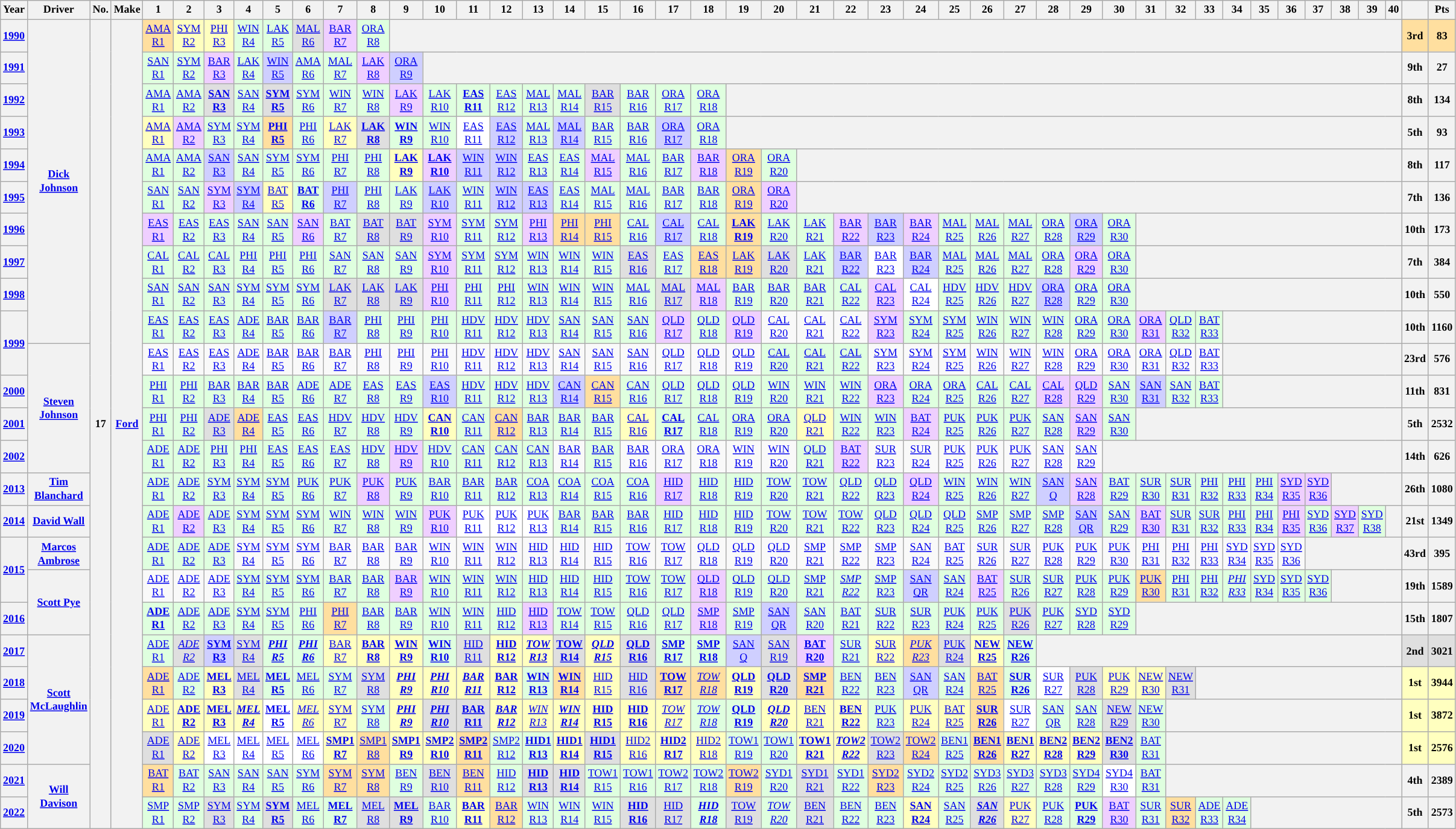<table class="wikitable mw-collapsible mw-collapsed" style="text-align:center; font-size:75%">
<tr>
<th>Year</th>
<th>Driver</th>
<th>No.</th>
<th>Make</th>
<th>1</th>
<th>2</th>
<th>3</th>
<th>4</th>
<th>5</th>
<th>6</th>
<th>7</th>
<th>8</th>
<th>9</th>
<th>10</th>
<th>11</th>
<th>12</th>
<th>13</th>
<th>14</th>
<th>15</th>
<th>16</th>
<th>17</th>
<th>18</th>
<th>19</th>
<th>20</th>
<th>21</th>
<th>22</th>
<th>23</th>
<th>24</th>
<th>25</th>
<th>26</th>
<th>27</th>
<th>28</th>
<th>29</th>
<th>30</th>
<th>31</th>
<th>32</th>
<th>33</th>
<th>34</th>
<th>35</th>
<th>36</th>
<th>37</th>
<th>38</th>
<th>39</th>
<th>40</th>
<th></th>
<th>Pts</th>
</tr>
<tr>
<th><a href='#'>1990</a></th>
<th rowspan=10><a href='#'>Dick Johnson</a></th>
<th rowspan=27>17</th>
<th rowspan=30><a href='#'>Ford</a></th>
<td style="background:#ffdf9f;"><a href='#'>AMA<br>R1</a><br></td>
<td style="background:#ffffbf;"><a href='#'>SYM<br>R2</a><br></td>
<td style="background:#ffffbf;"><a href='#'>PHI<br>R3</a><br></td>
<td style="background:#dfffdf;"><a href='#'>WIN<br>R4</a><br></td>
<td style="background:#dfffdf;"><a href='#'>LAK<br>R5</a><br></td>
<td style="background:#dfdfdf;"><a href='#'>MAL<br>R6</a><br></td>
<td style="background:#efcfff;"><a href='#'>BAR<br>R7</a><br></td>
<td style="background:#dfffdf;"><a href='#'>ORA<br>R8</a><br></td>
<th colspan=32></th>
<th style="background:#ffdf9f;">3rd</th>
<th style="background:#ffdf9f;">83</th>
</tr>
<tr>
<th><a href='#'>1991</a></th>
<td style="background:#dfffdf;"><a href='#'>SAN<br>R1</a><br></td>
<td style="background:#dfffdf;"><a href='#'>SYM<br>R2</a><br></td>
<td style="background:#efcfff;"><a href='#'>BAR<br>R3</a><br></td>
<td style="background:#dfffdf;"><a href='#'>LAK<br>R4</a><br></td>
<td style="background:#cfcfff;"><a href='#'>WIN<br>R5</a><br></td>
<td style="background:#dfffdf;"><a href='#'>AMA<br>R6</a><br></td>
<td style="background:#dfffdf;"><a href='#'>MAL<br>R7</a><br></td>
<td style="background:#efcfff;"><a href='#'>LAK<br>R8</a><br></td>
<td style="background:#cfcfff;"><a href='#'>ORA<br>R9</a><br></td>
<th colspan=31></th>
<th>9th</th>
<th>27</th>
</tr>
<tr>
<th><a href='#'>1992</a></th>
<td style="background:#dfffdf;"><a href='#'>AMA<br>R1</a><br></td>
<td style="background:#dfffdf;"><a href='#'>AMA<br>R2</a><br></td>
<td style="background:#dfdfdf;"><strong><a href='#'>SAN<br>R3</a><br></strong></td>
<td style="background:#dfffdf;"><a href='#'>SAN<br>R4</a><br></td>
<td style="background:#dfdfdf;"><strong><a href='#'>SYM<br>R5</a><br></strong></td>
<td style="background:#dfffdf;"><a href='#'>SYM<br>R6</a><br></td>
<td style="background:#dfffdf;"><a href='#'>WIN<br>R7</a><br></td>
<td style="background:#dfffdf;"><a href='#'>WIN<br>R8</a><br></td>
<td style="background:#efcfff;"><a href='#'>LAK<br>R9</a><br></td>
<td style="background:#dfffdf;"><a href='#'>LAK<br>R10</a><br></td>
<td style="background:#dfffdf;"><strong><a href='#'>EAS<br>R11</a><br></strong></td>
<td style="background:#dfffdf;"><a href='#'>EAS<br>R12</a><br></td>
<td style="background:#dfffdf;"><a href='#'>MAL<br>R13</a><br></td>
<td style="background:#dfffdf;"><a href='#'>MAL<br>R14</a><br></td>
<td style="background:#dfdfdf;"><a href='#'>BAR<br>R15</a><br></td>
<td style="background:#dfffdf;"><a href='#'>BAR<br>R16</a><br></td>
<td style="background:#dfffdf;"><a href='#'>ORA<br>R17</a><br></td>
<td style="background:#dfffdf;"><a href='#'>ORA<br>R18</a><br></td>
<th colspan=22></th>
<th>8th</th>
<th>134</th>
</tr>
<tr>
<th><a href='#'>1993</a></th>
<td style="background:#ffffbf;"><a href='#'>AMA<br>R1</a><br></td>
<td style="background:#efcfff;"><a href='#'>AMA<br>R2</a><br></td>
<td style="background:#dfffdf;"><a href='#'>SYM<br>R3</a><br></td>
<td style="background:#dfffdf;"><a href='#'>SYM<br>R4</a><br></td>
<td style="background:#ffdf9f;"><strong><a href='#'>PHI<br>R5</a><br></strong></td>
<td style="background:#dfffdf;"><a href='#'>PHI<br>R6</a><br></td>
<td style="background:#ffffbf;"><a href='#'>LAK<br>R7</a><br></td>
<td style="background:#dfdfdf;"><strong><a href='#'>LAK<br>R8</a><br></strong></td>
<td style="background:#dfffdf;"><strong><a href='#'>WIN<br>R9</a><br></strong></td>
<td style="background:#dfffdf;"><a href='#'>WIN<br>R10</a><br></td>
<td style="background:#ffffff;"><a href='#'>EAS<br>R11</a><br></td>
<td style="background:#cfcfff;"><a href='#'>EAS<br>R12</a><br></td>
<td style="background:#dfffdf;"><a href='#'>MAL<br>R13</a><br></td>
<td style="background:#cfcfff;"><a href='#'>MAL<br>R14</a><br></td>
<td style="background:#dfffdf;"><a href='#'>BAR<br>R15</a><br></td>
<td style="background:#dfffdf;"><a href='#'>BAR<br>R16</a><br></td>
<td style="background:#cfcfff;"><a href='#'>ORA<br>R17</a><br></td>
<td style="background:#dfffdf;"><a href='#'>ORA<br>R18</a><br></td>
<th colspan=22></th>
<th>5th</th>
<th>93</th>
</tr>
<tr>
<th><a href='#'>1994</a></th>
<td style="background:#dfffdf;"><a href='#'>AMA<br>R1</a><br></td>
<td style="background:#dfffdf;"><a href='#'>AMA<br>R2</a><br></td>
<td style="background:#cfcfff;"><a href='#'>SAN<br>R3</a><br></td>
<td style="background:#dfffdf;"><a href='#'>SAN<br>R4</a><br></td>
<td style="background:#dfffdf;"><a href='#'>SYM<br>R5</a><br></td>
<td style="background:#dfffdf;"><a href='#'>SYM<br>R6</a><br></td>
<td style="background:#dfffdf;"><a href='#'>PHI<br>R7</a><br></td>
<td style="background:#dfffdf;"><a href='#'>PHI<br>R8</a><br></td>
<td style="background:#ffffbf;"><strong><a href='#'>LAK<br>R9</a><br></strong></td>
<td style="background:#efcfff;"><strong><a href='#'>LAK<br>R10</a><br></strong></td>
<td style="background:#cfcfff;"><a href='#'>WIN<br>R11</a><br></td>
<td style="background:#cfcfff;"><a href='#'>WIN<br>R12</a><br></td>
<td style="background:#dfffdf;"><a href='#'>EAS<br>R13</a><br></td>
<td style="background:#dfffdf;"><a href='#'>EAS<br>R14</a><br></td>
<td style="background:#efcfff;"><a href='#'>MAL<br>R15</a><br></td>
<td style="background:#dfffdf;"><a href='#'>MAL<br>R16</a><br></td>
<td style="background:#dfffdf;"><a href='#'>BAR<br>R17</a><br></td>
<td style="background:#efcfff;"><a href='#'>BAR<br>R18</a><br></td>
<td style="background:#ffdf9f;"><a href='#'>ORA<br>R19</a><br></td>
<td style="background:#dfffdf;"><a href='#'>ORA<br>R20</a><br></td>
<th colspan=20></th>
<th>8th</th>
<th>117</th>
</tr>
<tr>
<th><a href='#'>1995</a></th>
<td style="background:#dfffdf;"><a href='#'>SAN<br>R1</a><br></td>
<td style="background:#dfffdf;"><a href='#'>SAN<br>R2</a><br></td>
<td style="background:#efcfff;"><a href='#'>SYM<br>R3</a><br></td>
<td style="background:#cfcfff;"><a href='#'>SYM<br>R4</a><br></td>
<td style="background:#ffffbf;"><a href='#'>BAT<br>R5</a><br></td>
<td style="background:#dfffdf;"><strong><a href='#'>BAT<br>R6</a><br></strong></td>
<td style="background:#cfcfff;"><a href='#'>PHI<br>R7</a><br></td>
<td style="background:#dfffdf;"><a href='#'>PHI<br>R8</a><br></td>
<td style="background:#dfffdf;"><a href='#'>LAK<br>R9</a><br></td>
<td style="background:#cfcfff;"><a href='#'>LAK<br>R10</a><br></td>
<td style="background:#dfffdf;"><a href='#'>WIN<br>R11</a><br></td>
<td style="background:#cfcfff;"><a href='#'>WIN<br>R12</a><br></td>
<td style="background:#cfcfff;"><a href='#'>EAS<br>R13</a><br></td>
<td style="background:#dfffdf;"><a href='#'>EAS<br>R14</a><br></td>
<td style="background:#dfffdf;"><a href='#'>MAL<br>R15</a><br></td>
<td style="background:#dfffdf;"><a href='#'>MAL<br>R16</a><br></td>
<td style="background:#dfffdf;"><a href='#'>BAR<br>R17</a><br></td>
<td style="background:#dfffdf;"><a href='#'>BAR<br>R18</a><br></td>
<td style="background:#ffdf9f;"><a href='#'>ORA<br>R19</a><br></td>
<td style="background:#efcfff;"><a href='#'>ORA<br>R20</a><br></td>
<th colspan=20></th>
<th>7th</th>
<th>136</th>
</tr>
<tr>
<th><a href='#'>1996</a></th>
<td style="background:#efcfff;"><a href='#'>EAS<br>R1</a><br></td>
<td style="background:#dfffdf;"><a href='#'>EAS<br>R2</a><br></td>
<td style="background:#dfffdf;"><a href='#'>EAS<br>R3</a><br></td>
<td style="background:#dfffdf;"><a href='#'>SAN<br>R4</a><br></td>
<td style="background:#dfffdf;"><a href='#'>SAN<br>R5</a><br></td>
<td style="background:#efcfff;"><a href='#'>SAN<br>R6</a><br></td>
<td style="background:#dfffdf;"><a href='#'>BAT<br>R7</a><br></td>
<td style="background:#dfdfdf;"><a href='#'>BAT<br>R8</a><br></td>
<td style="background:#dfdfdf;"><a href='#'>BAT<br>R9</a><br></td>
<td style="background:#efcfff;"><a href='#'>SYM<br>R10</a><br></td>
<td style="background:#dfffdf;"><a href='#'>SYM<br>R11</a><br></td>
<td style="background:#dfffdf;"><a href='#'>SYM<br>R12</a><br></td>
<td style="background:#efcfff;"><a href='#'>PHI<br>R13</a><br></td>
<td style="background:#ffdf9f;"><a href='#'>PHI<br>R14</a><br></td>
<td style="background:#ffdf9f;"><a href='#'>PHI<br>R15</a><br></td>
<td style="background:#dfffdf;"><a href='#'>CAL<br>R16</a><br></td>
<td style="background:#cfcfff;"><a href='#'>CAL<br>R17</a><br></td>
<td style="background:#dfffdf;"><a href='#'>CAL<br>R18</a><br></td>
<td style="background:#ffdf9f;"><strong><a href='#'>LAK<br>R19</a><br></strong></td>
<td style="background:#dfffdf;"><a href='#'>LAK<br>R20</a><br></td>
<td style="background:#dfffdf;"><a href='#'>LAK<br>R21</a><br></td>
<td style="background:#efcfff;"><a href='#'>BAR<br>R22</a><br></td>
<td style="background:#cfcfff;"><a href='#'>BAR<br>R23</a><br></td>
<td style="background:#efcfff;"><a href='#'>BAR<br>R24</a><br></td>
<td style="background:#dfffdf;"><a href='#'>MAL<br>R25</a><br></td>
<td style="background:#dfffdf;"><a href='#'>MAL<br>R26</a><br></td>
<td style="background:#dfffdf;"><a href='#'>MAL<br>R27</a><br></td>
<td style="background:#dfffdf;"><a href='#'>ORA<br>R28</a><br></td>
<td style="background:#cfcfff;"><a href='#'>ORA<br>R29</a><br></td>
<td style="background:#dfffdf;"><a href='#'>ORA<br>R30</a><br></td>
<th colspan=10></th>
<th>10th</th>
<th>173</th>
</tr>
<tr>
<th><a href='#'>1997</a></th>
<td style="background:#dfffdf;"><a href='#'>CAL<br>R1</a><br></td>
<td style="background:#dfffdf;"><a href='#'>CAL<br>R2</a><br></td>
<td style="background:#dfffdf;"><a href='#'>CAL<br>R3</a><br></td>
<td style="background:#dfffdf;"><a href='#'>PHI<br>R4</a><br></td>
<td style="background:#dfffdf;"><a href='#'>PHI<br>R5</a><br></td>
<td style="background:#dfffdf;"><a href='#'>PHI<br>R6</a><br></td>
<td style="background:#dfffdf;"><a href='#'>SAN<br>R7</a><br></td>
<td style="background:#dfffdf;"><a href='#'>SAN<br>R8</a><br></td>
<td style="background:#dfffdf;"><a href='#'>SAN<br>R9</a><br></td>
<td style="background:#efcfff;"><a href='#'>SYM<br>R10</a><br></td>
<td style="background:#dfffdf;"><a href='#'>SYM<br>R11</a><br></td>
<td style="background:#dfffdf;"><a href='#'>SYM<br>R12</a><br></td>
<td style="background:#dfffdf;"><a href='#'>WIN<br>R13</a><br></td>
<td style="background:#dfffdf;"><a href='#'>WIN<br>R14</a><br></td>
<td style="background:#dfffdf;"><a href='#'>WIN<br>R15</a><br></td>
<td style="background:#dfdfdf;"><a href='#'>EAS<br>R16</a><br></td>
<td style="background:#dfffdf;"><a href='#'>EAS<br>R17</a><br></td>
<td style="background:#ffdf9f;"><a href='#'>EAS<br>R18</a><br></td>
<td style="background:#ffdf9f;"><a href='#'>LAK<br>R19</a><br></td>
<td style="background:#dfdfdf;"><a href='#'>LAK<br>R20</a><br></td>
<td style="background:#dfffdf;"><a href='#'>LAK<br>R21</a><br></td>
<td style="background:#cfcfff;"><a href='#'>BAR<br>R22</a><br></td>
<td style="background:#ffffff;"><a href='#'>BAR<br>R23</a><br></td>
<td style="background:#cfcfff;"><a href='#'>BAR<br>R24</a><br></td>
<td style="background:#dfffdf;"><a href='#'>MAL<br>R25</a><br></td>
<td style="background:#dfffdf;"><a href='#'>MAL<br>R26</a><br></td>
<td style="background:#dfffdf;"><a href='#'>MAL<br>R27</a><br></td>
<td style="background:#dfffdf;"><a href='#'>ORA<br>R28</a><br></td>
<td style="background:#efcfff;"><a href='#'>ORA<br>R29</a><br></td>
<td style="background:#dfffdf;"><a href='#'>ORA<br>R30</a><br></td>
<th colspan=10></th>
<th>7th</th>
<th>384</th>
</tr>
<tr>
<th><a href='#'>1998</a></th>
<td style="background:#dfffdf;"><a href='#'>SAN<br>R1</a><br></td>
<td style="background:#dfffdf;"><a href='#'>SAN<br>R2</a><br></td>
<td style="background:#dfffdf;"><a href='#'>SAN<br>R3</a><br></td>
<td style="background:#dfffdf;"><a href='#'>SYM<br>R4</a><br></td>
<td style="background:#dfffdf;"><a href='#'>SYM<br>R5</a><br></td>
<td style="background:#dfffdf;"><a href='#'>SYM<br>R6</a><br></td>
<td style="background:#dfdfdf;"><a href='#'>LAK<br>R7</a><br></td>
<td style="background:#dfdfdf;"><a href='#'>LAK<br>R8</a><br></td>
<td style="background:#dfdfdf;"><a href='#'>LAK<br>R9</a><br></td>
<td style="background:#efcfff;"><a href='#'>PHI<br>R10</a><br></td>
<td style="background:#dfffdf;"><a href='#'>PHI<br>R11</a><br></td>
<td style="background:#dfffdf;"><a href='#'>PHI<br>R12</a><br></td>
<td style="background:#dfffdf;"><a href='#'>WIN<br>R13</a><br></td>
<td style="background:#dfffdf;"><a href='#'>WIN<br>R14</a><br></td>
<td style="background:#dfffdf;"><a href='#'>WIN<br>R15</a><br></td>
<td style="background:#dfffdf;"><a href='#'>MAL<br>R16</a><br></td>
<td style="background:#dfdfdf;"><a href='#'>MAL<br>R17</a><br></td>
<td style="background:#efcfff;"><a href='#'>MAL<br>R18</a><br></td>
<td style="background:#dfffdf;"><a href='#'>BAR<br>R19</a><br></td>
<td style="background:#dfffdf;"><a href='#'>BAR<br>R20</a><br></td>
<td style="background:#dfffdf;"><a href='#'>BAR<br>R21</a><br></td>
<td style="background:#dfffdf;"><a href='#'>CAL<br>R22</a><br></td>
<td style="background:#efcfff;"><a href='#'>CAL<br>R23</a><br></td>
<td style="background:#ffffff;"><a href='#'>CAL<br>R24</a><br></td>
<td style="background:#dfffdf;"><a href='#'>HDV<br>R25</a><br></td>
<td style="background:#dfffdf;"><a href='#'>HDV<br>R26</a><br></td>
<td style="background:#dfffdf;"><a href='#'>HDV<br>R27</a><br></td>
<td style="background:#cfcfff;"><a href='#'>ORA<br>R28</a><br></td>
<td style="background:#dfffdf;"><a href='#'>ORA<br>R29</a><br></td>
<td style="background:#dfffdf;"><a href='#'>ORA<br>R30</a><br></td>
<th colspan=10></th>
<th>10th</th>
<th>550</th>
</tr>
<tr>
<th rowspan=2><a href='#'>1999</a></th>
<td style="background:#dfffdf;"><a href='#'>EAS<br>R1</a><br></td>
<td style="background:#dfffdf;"><a href='#'>EAS<br>R2</a><br></td>
<td style="background:#dfffdf;"><a href='#'>EAS<br>R3</a><br></td>
<td style="background:#dfffdf;"><a href='#'>ADE<br>R4</a><br></td>
<td style="background:#dfffdf;"><a href='#'>BAR<br>R5</a><br></td>
<td style="background:#dfffdf;"><a href='#'>BAR<br>R6</a><br></td>
<td style="background:#cfcfff;"><a href='#'>BAR<br>R7</a><br></td>
<td style="background:#dfffdf;"><a href='#'>PHI<br>R8</a><br></td>
<td style="background:#dfffdf;"><a href='#'>PHI<br>R9</a><br></td>
<td style="background:#dfffdf;"><a href='#'>PHI<br>R10</a><br></td>
<td style="background:#dfffdf;"><a href='#'>HDV<br>R11</a><br></td>
<td style="background:#dfffdf;"><a href='#'>HDV<br>R12</a><br></td>
<td style="background:#dfffdf;"><a href='#'>HDV<br>R13</a><br></td>
<td style="background:#dfffdf;"><a href='#'>SAN<br>R14</a><br></td>
<td style="background:#dfffdf;"><a href='#'>SAN<br>R15</a><br></td>
<td style="background:#dfffdf;"><a href='#'>SAN<br>R16</a><br></td>
<td style="background:#efcfff;"><a href='#'>QLD<br>R17</a><br></td>
<td style="background:#dfffdf;"><a href='#'>QLD<br>R18</a><br></td>
<td style="background:#efcfff;"><a href='#'>QLD<br>R19</a><br></td>
<td><a href='#'>CAL<br>R20</a></td>
<td><a href='#'>CAL<br>R21</a></td>
<td><a href='#'>CAL<br>R22</a></td>
<td style="background:#efcfff;"><a href='#'>SYM<br>R23</a><br></td>
<td style="background:#dfffdf;"><a href='#'>SYM<br>R24</a><br></td>
<td style="background:#dfffdf;"><a href='#'>SYM<br>R25</a><br></td>
<td style="background:#dfffdf;"><a href='#'>WIN<br>R26</a><br></td>
<td style="background:#dfffdf;"><a href='#'>WIN<br>R27</a><br></td>
<td style="background:#dfffdf;"><a href='#'>WIN<br>R28</a><br></td>
<td style="background:#dfffdf;"><a href='#'>ORA<br>R29</a><br></td>
<td style="background:#dfffdf;"><a href='#'>ORA<br>R30</a><br></td>
<td style="background:#efcfff;"><a href='#'>ORA<br>R31</a><br></td>
<td style="background:#dfffdf;"><a href='#'>QLD<br>R32</a><br></td>
<td style="background:#dfffdf;"><a href='#'>BAT<br>R33</a><br></td>
<th colspan=7></th>
<th>10th</th>
<th>1160</th>
</tr>
<tr>
<th rowspan=4><a href='#'>Steven Johnson</a></th>
<td><a href='#'>EAS<br>R1</a></td>
<td><a href='#'>EAS<br>R2</a></td>
<td><a href='#'>EAS<br>R3</a></td>
<td><a href='#'>ADE<br>R4</a></td>
<td><a href='#'>BAR<br>R5</a></td>
<td><a href='#'>BAR<br>R6</a></td>
<td><a href='#'>BAR<br>R7</a></td>
<td><a href='#'>PHI<br>R8</a></td>
<td><a href='#'>PHI<br>R9</a></td>
<td><a href='#'>PHI<br>R10</a></td>
<td><a href='#'>HDV<br>R11</a></td>
<td><a href='#'>HDV<br>R12</a></td>
<td><a href='#'>HDV<br>R13</a></td>
<td><a href='#'>SAN<br>R14</a></td>
<td><a href='#'>SAN<br>R15</a></td>
<td><a href='#'>SAN<br>R16</a></td>
<td><a href='#'>QLD<br>R17</a></td>
<td><a href='#'>QLD<br>R18</a></td>
<td><a href='#'>QLD<br>R19</a></td>
<td style="background:#dfffdf;"><a href='#'>CAL<br>R20</a><br></td>
<td style="background:#dfffdf;"><a href='#'>CAL<br>R21</a><br></td>
<td style="background:#dfffdf;"><a href='#'>CAL<br>R22</a><br></td>
<td><a href='#'>SYM<br>R23</a></td>
<td><a href='#'>SYM<br>R24</a></td>
<td><a href='#'>SYM<br>R25</a></td>
<td><a href='#'>WIN<br>R26</a></td>
<td><a href='#'>WIN<br>R27</a></td>
<td><a href='#'>WIN<br>R28</a></td>
<td><a href='#'>ORA<br>R29</a></td>
<td><a href='#'>ORA<br>R30</a></td>
<td><a href='#'>ORA<br>R31</a></td>
<td><a href='#'>QLD<br>R32</a></td>
<td><a href='#'>BAT<br>R33</a></td>
<th colspan=7></th>
<th>23rd</th>
<th>576</th>
</tr>
<tr>
<th><a href='#'>2000</a></th>
<td style="background:#dfffdf;"><a href='#'>PHI<br>R1</a><br></td>
<td style="background:#dfffdf;"><a href='#'>PHI<br>R2</a><br></td>
<td style="background:#dfffdf;"><a href='#'>BAR<br>R3</a><br></td>
<td style="background:#dfffdf;"><a href='#'>BAR<br>R4</a><br></td>
<td style="background:#dfffdf;"><a href='#'>BAR<br>R5</a><br></td>
<td style="background:#dfffdf;"><a href='#'>ADE<br>R6</a><br></td>
<td style="background:#dfffdf;"><a href='#'>ADE<br>R7</a><br></td>
<td style="background:#dfffdf;"><a href='#'>EAS<br>R8</a><br></td>
<td style="background:#dfffdf;"><a href='#'>EAS<br>R9</a><br></td>
<td style="background:#cfcfff;"><a href='#'>EAS<br>R10</a><br></td>
<td style="background:#dfffdf;"><a href='#'>HDV<br>R11</a><br></td>
<td style="background:#dfffdf;"><a href='#'>HDV<br>R12</a><br></td>
<td style="background:#dfffdf;"><a href='#'>HDV<br>R13</a><br></td>
<td style="background:#cfcfff;"><a href='#'>CAN<br>R14</a><br></td>
<td style="background:#ffdf9f;"><a href='#'>CAN<br>R15</a><br></td>
<td style="background:#dfffdf;"><a href='#'>CAN<br>R16</a><br></td>
<td style="background:#dfffdf;"><a href='#'>QLD<br>R17</a><br></td>
<td style="background:#dfffdf;"><a href='#'>QLD<br>R18</a><br></td>
<td style="background:#dfffdf;"><a href='#'>QLD<br>R19</a><br></td>
<td style="background:#dfffdf;"><a href='#'>WIN<br>R20</a><br></td>
<td style="background:#dfffdf;"><a href='#'>WIN<br>R21</a><br></td>
<td style="background:#dfffdf;"><a href='#'>WIN<br>R22</a><br></td>
<td style="background:#efcfff;"><a href='#'>ORA<br>R23</a><br></td>
<td style="background:#dfffdf;"><a href='#'>ORA<br>R24</a><br></td>
<td style="background:#dfffdf;"><a href='#'>ORA<br>R25</a><br></td>
<td style="background:#dfffdf;"><a href='#'>CAL<br>R26</a><br></td>
<td style="background:#dfffdf;"><a href='#'>CAL<br>R27</a><br></td>
<td style="background:#efcfff;"><a href='#'>CAL<br>R28</a><br></td>
<td style="background:#efcfff;"><a href='#'>QLD<br>R29</a><br></td>
<td style="background:#dfffdf;"><a href='#'>SAN<br>R30</a><br></td>
<td style="background:#cfcfff;"><a href='#'>SAN<br>R31</a><br></td>
<td style="background:#dfffdf;"><a href='#'>SAN<br>R32</a><br></td>
<td style="background:#dfffdf;"><a href='#'>BAT<br>R33</a><br></td>
<th colspan=7></th>
<th>11th</th>
<th>831</th>
</tr>
<tr>
<th><a href='#'>2001</a></th>
<td style="background:#dfffdf;"><a href='#'>PHI<br>R1</a><br></td>
<td style="background:#dfffdf;"><a href='#'>PHI<br>R2</a><br></td>
<td style="background:#dfdfdf;"><a href='#'>ADE<br>R3</a><br></td>
<td style="background:#ffdf9f;"><a href='#'>ADE<br>R4</a><br></td>
<td style="background:#dfffdf;"><a href='#'>EAS<br>R5</a><br></td>
<td style="background:#dfffdf;"><a href='#'>EAS<br>R6</a><br></td>
<td style="background:#dfffdf;"><a href='#'>HDV<br>R7</a><br></td>
<td style="background:#dfffdf;"><a href='#'>HDV<br>R8</a><br></td>
<td style="background:#dfffdf;"><a href='#'>HDV<br>R9</a><br></td>
<td style="background:#ffffbf;"><strong><a href='#'>CAN<br>R10</a><br></strong></td>
<td style="background:#dfffdf;"><a href='#'>CAN<br>R11</a><br></td>
<td style="background:#ffdf9f;"><a href='#'>CAN<br>R12</a><br></td>
<td style="background:#dfffdf;"><a href='#'>BAR<br>R13</a><br></td>
<td style="background:#dfffdf;"><a href='#'>BAR<br>R14</a><br></td>
<td style="background:#dfffdf;"><a href='#'>BAR<br>R15</a><br></td>
<td style="background:#ffffbf;"><a href='#'>CAL<br>R16</a><br></td>
<td style="background:#dfffdf;"><strong><a href='#'>CAL<br>R17</a><br></strong></td>
<td style="background:#dfffdf;"><a href='#'>CAL<br>R18</a><br></td>
<td style="background:#dfffdf;"><a href='#'>ORA<br>R19</a><br></td>
<td style="background:#dfffdf;"><a href='#'>ORA<br>R20</a><br></td>
<td style="background:#ffffbf;"><a href='#'>QLD<br>R21</a><br></td>
<td style="background:#dfffdf;"><a href='#'>WIN<br>R22</a><br></td>
<td style="background:#dfffdf;"><a href='#'>WIN<br>R23</a><br></td>
<td style="background:#efcfff;"><a href='#'>BAT<br>R24</a><br></td>
<td style="background:#dfffdf;"><a href='#'>PUK<br>R25</a><br></td>
<td style="background:#dfffdf;"><a href='#'>PUK<br>R26</a><br></td>
<td style="background:#dfffdf;"><a href='#'>PUK<br>R27</a><br></td>
<td style="background:#dfffdf;"><a href='#'>SAN<br>R28</a><br></td>
<td style="background:#efcfff;"><a href='#'>SAN<br>R29</a><br></td>
<td style="background:#dfffdf;"><a href='#'>SAN<br>R30</a><br></td>
<th colspan=10></th>
<th>5th</th>
<th>2532</th>
</tr>
<tr>
<th><a href='#'>2002</a></th>
<td style="background:#dfffdf;"><a href='#'>ADE<br>R1</a><br></td>
<td style="background:#dfffdf;"><a href='#'>ADE<br>R2</a><br></td>
<td style="background:#dfffdf;"><a href='#'>PHI<br>R3</a><br></td>
<td style="background:#dfffdf;"><a href='#'>PHI<br>R4</a><br></td>
<td style="background:#dfffdf;"><a href='#'>EAS<br>R5</a><br></td>
<td style="background:#dfffdf;"><a href='#'>EAS<br>R6</a><br></td>
<td style="background:#dfffdf;"><a href='#'>EAS<br>R7</a><br></td>
<td style="background:#dfffdf;"><a href='#'>HDV<br>R8</a><br></td>
<td style="background:#efcfff;"><a href='#'>HDV<br>R9</a><br></td>
<td style="background:#dfffdf;"><a href='#'>HDV<br>R10</a><br></td>
<td style="background:#dfffdf;"><a href='#'>CAN<br>R11</a><br></td>
<td style="background:#dfffdf;"><a href='#'>CAN<br>R12</a><br></td>
<td style="background:#dfffdf;"><a href='#'>CAN<br>R13</a><br></td>
<td><a href='#'>BAR<br>R14</a><br></td>
<td style="background:#dfffdf;"><a href='#'>BAR<br>R15</a><br></td>
<td><a href='#'>BAR<br>R16</a><br></td>
<td><a href='#'>ORA<br>R17</a><br></td>
<td><a href='#'>ORA<br>R18</a><br></td>
<td><a href='#'>WIN<br>R19</a><br></td>
<td><a href='#'>WIN<br>R20</a><br></td>
<td style="background:#dfffdf;"><a href='#'>QLD<br>R21</a><br></td>
<td style="background:#efcfff;"><a href='#'>BAT<br>R22</a><br></td>
<td><a href='#'>SUR<br>R23</a><br></td>
<td><a href='#'>SUR<br>R24</a><br></td>
<td><a href='#'>PUK<br>R25</a><br></td>
<td><a href='#'>PUK<br>R26</a><br></td>
<td><a href='#'>PUK<br>R27</a><br></td>
<td><a href='#'>SAN<br>R28</a><br></td>
<td><a href='#'>SAN<br>R29</a><br></td>
<th colspan=11></th>
<th>14th</th>
<th>626</th>
</tr>
<tr>
<th><a href='#'>2013</a></th>
<th><a href='#'>Tim Blanchard</a></th>
<td style="background: #dfffdf"><a href='#'>ADE<br>R1</a><br></td>
<td style="background: #dfffdf"><a href='#'>ADE<br>R2</a><br></td>
<td style="background: #dfffdf"><a href='#'>SYM<br>R3</a><br></td>
<td style="background: #dfffdf"><a href='#'>SYM<br>R4</a><br></td>
<td style="background: #dfffdf"><a href='#'>SYM<br>R5</a><br></td>
<td style="background: #dfffdf"><a href='#'>PUK<br>R6</a><br></td>
<td style="background: #dfffdf"><a href='#'>PUK<br>R7</a><br></td>
<td style="background: #efcfff"><a href='#'>PUK<br>R8</a><br></td>
<td style="background: #dfffdf"><a href='#'>PUK<br>R9</a><br></td>
<td style="background: #dfffdf"><a href='#'>BAR<br>R10</a><br></td>
<td style="background: #dfffdf"><a href='#'>BAR<br>R11</a><br></td>
<td style="background: #dfffdf"><a href='#'>BAR<br>R12</a><br></td>
<td style="background: #dfffdf"><a href='#'>COA<br>R13</a><br></td>
<td style="background: #dfffdf"><a href='#'>COA<br>R14</a><br></td>
<td style="background: #dfffdf"><a href='#'>COA<br>R15</a><br></td>
<td style="background: #dfffdf"><a href='#'>COA<br>R16</a><br></td>
<td style="background: #efcfff"><a href='#'>HID<br>R17</a><br></td>
<td style="background: #dfffdf"><a href='#'>HID<br>R18</a><br></td>
<td style="background: #dfffdf"><a href='#'>HID<br>R19</a><br></td>
<td style="background: #dfffdf"><a href='#'>TOW<br>R20</a><br></td>
<td style="background: #dfffdf"><a href='#'>TOW<br>R21</a><br></td>
<td style="background: #dfffdf"><a href='#'>QLD<br>R22</a><br></td>
<td style="background: #dfffdf"><a href='#'>QLD<br>R23</a><br></td>
<td style="background: #efcfff"><a href='#'>QLD<br>R24</a><br></td>
<td style="background: #dfffdf"><a href='#'>WIN<br>R25</a><br></td>
<td style="background: #dfffdf"><a href='#'>WIN<br>R26</a><br></td>
<td style="background: #dfffdf"><a href='#'>WIN<br>R27</a><br></td>
<td style="background: #cfcfff"><a href='#'>SAN<br>Q</a><br></td>
<td style="background: #efcfff"><a href='#'>SAN<br>R28</a><br></td>
<td style="background: #dfffdf"><a href='#'>BAT<br>R29</a><br></td>
<td style="background: #dfffdf"><a href='#'>SUR<br>R30</a><br></td>
<td style="background: #dfffdf"><a href='#'>SUR<br>R31</a><br></td>
<td style="background: #dfffdf"><a href='#'>PHI<br>R32</a><br></td>
<td style="background: #dfffdf"><a href='#'>PHI<br>R33</a><br></td>
<td style="background: #dfffdf"><a href='#'>PHI<br>R34</a><br></td>
<td style="background: #efcfff"><a href='#'>SYD<br>R35</a><br></td>
<td style="background: #efcfff"><a href='#'>SYD<br>R36</a><br></td>
<th colspan=3></th>
<th>26th</th>
<th>1080</th>
</tr>
<tr>
<th><a href='#'>2014</a></th>
<th><a href='#'>David Wall</a></th>
<td style="background: #dfffdf"><a href='#'>ADE<br>R1</a><br></td>
<td style="background: #efcfff"><a href='#'>ADE<br>R2</a><br></td>
<td style="background: #dfffdf"><a href='#'>ADE<br>R3</a><br></td>
<td style="background: #dfffdf"><a href='#'>SYM<br>R4</a><br></td>
<td style="background: #dfffdf"><a href='#'>SYM<br>R5</a><br></td>
<td style="background: #dfffdf"><a href='#'>SYM<br>R6</a><br></td>
<td style="background: #dfffdf"><a href='#'>WIN<br>R7</a><br></td>
<td style="background: #dfffdf"><a href='#'>WIN<br>R8</a><br></td>
<td style="background: #dfffdf"><a href='#'>WIN<br>R9</a><br></td>
<td style="background: #efcfff"><a href='#'>PUK<br>R10</a><br></td>
<td style="background: #ffffff"><a href='#'>PUK<br>R11</a><br></td>
<td style="background: #ffffff"><a href='#'>PUK<br>R12</a><br></td>
<td style="background: #ffffff"><a href='#'>PUK<br>R13</a><br></td>
<td style="background: #dfffdf"><a href='#'>BAR<br>R14</a><br></td>
<td style="background: #dfffdf"><a href='#'>BAR<br>R15</a><br></td>
<td style="background: #dfffdf"><a href='#'>BAR<br>R16</a><br></td>
<td style="background: #dfffdf"><a href='#'>HID<br>R17</a><br></td>
<td style="background: #dfffdf"><a href='#'>HID<br>R18</a><br></td>
<td style="background: #dfffdf"><a href='#'>HID<br>R19</a><br></td>
<td style="background: #dfffdf"><a href='#'>TOW<br>R20</a><br></td>
<td style="background: #dfffdf"><a href='#'>TOW<br>R21</a><br></td>
<td style="background: #dfffdf"><a href='#'>TOW<br>R22</a><br></td>
<td style="background: #dfffdf"><a href='#'>QLD<br>R23</a><br></td>
<td style="background: #dfffdf"><a href='#'>QLD<br>R24</a><br></td>
<td style="background: #dfffdf"><a href='#'>QLD<br>R25</a><br></td>
<td style="background: #dfffdf"><a href='#'>SMP<br>R26</a><br></td>
<td style="background: #dfffdf"><a href='#'>SMP<br>R27</a><br></td>
<td style="background: #dfffdf"><a href='#'>SMP<br>R28</a><br></td>
<td style="background: #cfcfff"><a href='#'>SAN<br>QR</a><br></td>
<td style="background: #dfffdf"><a href='#'>SAN<br>R29</a><br></td>
<td style="background: #efcfff"><a href='#'>BAT<br>R30</a><br></td>
<td style="background: #dfffdf"><a href='#'>SUR<br>R31</a><br></td>
<td style="background: #dfffdf"><a href='#'>SUR<br>R32</a><br></td>
<td style="background: #dfffdf"><a href='#'>PHI<br>R33</a><br></td>
<td style="background: #dfffdf"><a href='#'>PHI<br>R34</a><br></td>
<td style="background: #efcfff"><a href='#'>PHI<br>R35</a><br></td>
<td style="background: #dfffdf"><a href='#'>SYD<br>R36</a><br></td>
<td style="background: #efcfff"><a href='#'>SYD<br>R37</a><br></td>
<td style="background: #dfffdf"><a href='#'>SYD<br>R38</a><br></td>
<th colspan=1></th>
<th>21st</th>
<th>1349</th>
</tr>
<tr>
<th rowspan=2><a href='#'>2015</a></th>
<th><a href='#'>Marcos Ambrose</a></th>
<td style="background:#DFFFDF;"><a href='#'>ADE<br>R1</a><br></td>
<td style="background:#DFFFDF;"><a href='#'>ADE<br>R2</a><br></td>
<td style="background:#DFFFDF;"><a href='#'>ADE<br>R3</a><br></td>
<td><a href='#'>SYM<br>R4</a></td>
<td><a href='#'>SYM<br>R5</a></td>
<td><a href='#'>SYM<br>R6</a></td>
<td><a href='#'>BAR<br>R7</a></td>
<td><a href='#'>BAR<br>R8</a></td>
<td><a href='#'>BAR<br>R9</a></td>
<td><a href='#'>WIN<br>R10</a></td>
<td><a href='#'>WIN<br>R11</a></td>
<td><a href='#'>WIN<br>R12</a></td>
<td><a href='#'>HID<br>R13</a></td>
<td><a href='#'>HID<br>R14</a></td>
<td><a href='#'>HID<br>R15</a></td>
<td><a href='#'>TOW<br>R16</a></td>
<td><a href='#'>TOW<br>R17</a></td>
<td><a href='#'>QLD<br>R18</a></td>
<td><a href='#'>QLD<br>R19</a></td>
<td><a href='#'>QLD<br>R20</a></td>
<td><a href='#'>SMP<br>R21</a></td>
<td><a href='#'>SMP<br>R22</a></td>
<td><a href='#'>SMP<br>R23</a></td>
<td><a href='#'>SAN<br>R24</a></td>
<td><a href='#'>BAT<br>R25</a></td>
<td><a href='#'>SUR<br>R26</a></td>
<td><a href='#'>SUR<br>R27</a></td>
<td><a href='#'>PUK<br>R28</a></td>
<td><a href='#'>PUK<br>R29</a></td>
<td><a href='#'>PUK<br>R30</a></td>
<td><a href='#'>PHI<br>R31</a></td>
<td><a href='#'>PHI<br>R32</a></td>
<td><a href='#'>PHI<br>R33</a></td>
<td><a href='#'>SYD<br>R34</a></td>
<td><a href='#'>SYD<br>R35</a></td>
<td><a href='#'>SYD<br>R36</a></td>
<th colspan=4></th>
<th>43rd</th>
<th>395</th>
</tr>
<tr>
<th rowspan=2><a href='#'>Scott Pye</a></th>
<td><a href='#'>ADE<br>R1</a></td>
<td><a href='#'>ADE<br>R2</a></td>
<td><a href='#'>ADE<br>R3</a></td>
<td style="background: #dfffdf"><a href='#'>SYM<br>R4</a><br></td>
<td style="background: #dfffdf"><a href='#'>SYM<br>R5</a><br></td>
<td style="background: #dfffdf"><a href='#'>SYM<br>R6</a><br></td>
<td style="background: #dfffdf"><a href='#'>BAR<br>R7</a><br></td>
<td style="background: #dfffdf"><a href='#'>BAR<br>R8</a><br></td>
<td style="background: #efcfff"><a href='#'>BAR<br>R9</a><br></td>
<td style="background: #dfffdf"><a href='#'>WIN<br>R10</a><br></td>
<td style="background: #dfffdf"><a href='#'>WIN<br>R11</a><br></td>
<td style="background: #dfffdf"><a href='#'>WIN<br>R12</a><br></td>
<td style="background: #dfffdf"><a href='#'>HID<br>R13</a><br></td>
<td style="background: #dfffdf"><a href='#'>HID<br>R14</a><br></td>
<td style="background: #dfffdf"><a href='#'>HID<br>R15</a><br></td>
<td style="background: #dfffdf"><a href='#'>TOW<br>R16</a><br></td>
<td style="background: #dfffdf"><a href='#'>TOW<br>R17</a><br></td>
<td style="background: #efcfff"><a href='#'>QLD<br>R18</a><br></td>
<td style="background: #dfffdf"><a href='#'>QLD<br>R19</a><br></td>
<td style="background: #dfffdf"><a href='#'>QLD<br>R20</a><br></td>
<td style="background: #dfffdf"><a href='#'>SMP<br>R21</a><br></td>
<td style="background: #dfffdf"><em><a href='#'>SMP<br>R22</a><br></em></td>
<td style="background: #dfffdf"><a href='#'>SMP<br>R23</a><br></td>
<td style="background: #cfcfff"><a href='#'>SAN<br>QR</a><br></td>
<td style="background: #dfffdf"><a href='#'>SAN<br>R24</a><br></td>
<td style="background: #efcfff"><a href='#'>BAT<br>R25</a><br></td>
<td style="background: #dfffdf"><a href='#'>SUR<br>R26</a><br></td>
<td style="background: #dfffdf"><a href='#'>SUR<br>R27</a><br></td>
<td style="background: #dfffdf"><a href='#'>PUK<br>R28</a><br></td>
<td style="background: #dfffdf"><a href='#'>PUK<br>R29</a><br></td>
<td style="background: #ffdf9f"><a href='#'>PUK<br>R30</a><br></td>
<td style="background: #dfffdf"><a href='#'>PHI<br>R31</a><br></td>
<td style="background: #dfffdf"><a href='#'>PHI<br>R32</a><br></td>
<td style="background: #dfffdf"><em><a href='#'>PHI<br>R33</a><br></em></td>
<td style="background: #dfffdf"><a href='#'>SYD<br>R34</a><br></td>
<td style="background: #dfffdf"><a href='#'>SYD<br>R35</a><br></td>
<td style="background: #dfffdf"><a href='#'>SYD<br>R36</a><br></td>
<th colspan=3></th>
<th>19th</th>
<th>1589</th>
</tr>
<tr>
<th><a href='#'>2016</a></th>
<td style="background: #dfffdf"><strong><a href='#'>ADE<br>R1</a><br></strong></td>
<td style="background: #dfffdf"><a href='#'>ADE<br>R2</a><br></td>
<td style="background: #dfffdf"><a href='#'>ADE<br>R3</a><br></td>
<td style="background: #dfffdf"><a href='#'>SYM<br>R4</a><br></td>
<td style="background: #dfffdf"><a href='#'>SYM<br>R5</a><br></td>
<td style="background: #dfffdf"><a href='#'>PHI<br>R6</a><br></td>
<td style="background: #ffdf9f"><a href='#'>PHI<br>R7</a><br></td>
<td style="background: #dfffdf"><a href='#'>BAR<br>R8</a><br></td>
<td style="background: #dfffdf"><a href='#'>BAR<br>R9</a><br></td>
<td style="background: #dfffdf"><a href='#'>WIN<br>R10</a><br></td>
<td style="background: #dfffdf"><a href='#'>WIN<br>R11</a><br></td>
<td style="background: #dfffdf"><a href='#'>HID<br>R12</a><br></td>
<td style="background: #efcfff"><a href='#'>HID<br>R13</a><br></td>
<td style="background: #dfffdf"><a href='#'>TOW<br>R14</a><br></td>
<td style="background: #dfffdf"><a href='#'>TOW<br>R15</a><br></td>
<td style="background: #dfffdf"><a href='#'>QLD<br>R16</a><br></td>
<td style="background: #dfffdf"><a href='#'>QLD<br>R17</a><br></td>
<td style="background: #efcfff"><a href='#'>SMP<br>R18</a><br></td>
<td style="background: #dfffdf"><a href='#'>SMP<br>R19</a><br></td>
<td style="background: #cfcfff"><a href='#'>SAN<br>QR</a><br></td>
<td style="background: #dfffdf"><a href='#'>SAN<br>R20</a><br></td>
<td style="background: #dfffdf"><a href='#'>BAT<br>R21</a><br></td>
<td style="background: #dfffdf"><a href='#'>SUR<br>R22</a><br></td>
<td style="background: #dfffdf"><a href='#'>SUR<br>R23</a><br></td>
<td style="background: #dfffdf"><a href='#'>PUK<br>R24</a><br></td>
<td style="background: #dfffdf"><a href='#'>PUK<br>R25</a><br></td>
<td style="background: #dfdfdf"><a href='#'>PUK<br>R26</a><br></td>
<td style="background: #dfffdf"><a href='#'>PUK<br>R27</a><br></td>
<td style="background: #dfffdf"><a href='#'>SYD<br>R28</a><br></td>
<td style="background: #dfffdf"><a href='#'>SYD<br>R29</a><br></td>
<th colspan=10></th>
<th>15th</th>
<th>1807</th>
</tr>
<tr>
<th><a href='#'>2017</a></th>
<th rowspan=4><a href='#'>Scott McLaughlin</a></th>
<td style="background: #dfffdf"><a href='#'>ADE<br>R1</a><br></td>
<td style="background: #dfdfdf"><em><a href='#'>ADE<br>R2</a><br></em></td>
<td style="background: #cfcfff"><strong><a href='#'>SYM<br>R3</a><br></strong></td>
<td style="background: #dfdfdf"><a href='#'>SYM<br>R4</a><br></td>
<td style="background: #dfffdf"><strong><em><a href='#'>PHI<br>R5</a><br></em></strong></td>
<td style="background: #dfffdf"><strong><em><a href='#'>PHI<br>R6</a><br></em></strong></td>
<td style="background: #ffffbf"><a href='#'>BAR<br>R7</a><br></td>
<td style="background: #ffffbf"><strong><a href='#'>BAR<br>R8</a><br></strong></td>
<td style="background: #ffffbf"><strong><a href='#'>WIN<br>R9</a><br></strong></td>
<td style="background: #dfffdf"><strong><a href='#'>WIN<br>R10</a><br></strong></td>
<td style="background: #dfdfdf"><a href='#'>HID<br>R11</a><br></td>
<td style="background: #ffffbf"><strong><a href='#'>HID<br>R12</a><br></strong></td>
<td style="background: #ffffbf"><strong><em><a href='#'>TOW<br>R13</a><br></em></strong></td>
<td style="background: #dfdfdf"><strong><a href='#'>TOW<br>R14</a><br></strong></td>
<td style="background: #ffffbf"><strong><em><a href='#'>QLD<br>R15</a><br></em></strong></td>
<td style="background: #dfdfdf"><strong><a href='#'>QLD<br>R16</a><br></strong></td>
<td style="background: #dfffdf"><strong><a href='#'>SMP<br>R17</a><br></strong></td>
<td style="background: #dfffdf"><strong><a href='#'>SMP<br>R18</a><br></strong></td>
<td style="background: #cfcfff"><a href='#'>SAN<br>Q</a><br></td>
<td style="background: #dfdfdf"><a href='#'>SAN<br>R19</a><br></td>
<td style="background: #efcfff"><strong><a href='#'>BAT<br>R20</a><br></strong></td>
<td style="background: #dfffdf"><a href='#'>SUR<br>R21</a><br></td>
<td style="background: #ffffbf"><a href='#'>SUR<br>R22</a><br></td>
<td style="background: #ffdf9f"><em><a href='#'>PUK<br>R23</a><br></em></td>
<td style="background: #dfdfdf"><a href='#'>PUK<br>R24</a><br></td>
<td style="background: #ffffbf"><strong><a href='#'>NEW<br>R25</a><br></strong></td>
<td style="background: #dfffdf"><strong><a href='#'>NEW<br>R26</a><br></strong></td>
<th colspan=13></th>
<th style="background: #dfdfdf">2nd</th>
<th style="background: #dfdfdf">3021</th>
</tr>
<tr>
<th><a href='#'>2018</a></th>
<td style="background: #ffdf9f"><a href='#'>ADE<br>R1</a><br></td>
<td style="background: #dfffdf"><a href='#'>ADE<br>R2</a><br></td>
<td style="background: #ffffbf"><strong><a href='#'>MEL<br>R3</a><br></strong></td>
<td style="background: #dfdfdf"><a href='#'>MEL<br>R4</a><br></td>
<td style="background: #dfffdf"><strong><a href='#'>MEL<br>R5</a><br></strong></td>
<td style="background: #dfffdf"><a href='#'>MEL<br>R6</a><br></td>
<td style="background: #dfffdf"><a href='#'>SYM<br>R7</a><br></td>
<td style="background: #dfdfdf"><a href='#'>SYM<br>R8</a><br></td>
<td style="background: #ffffbf"><strong><em><a href='#'>PHI<br>R9</a><br></em></strong></td>
<td style="background: #ffffbf"><strong><em><a href='#'>PHI<br>R10</a><br></em></strong></td>
<td style="background: #ffffbf"><strong><em><a href='#'>BAR<br>R11</a><br></em></strong></td>
<td style="background: #ffffbf"><strong><a href='#'>BAR<br>R12</a><br></strong></td>
<td style="background: #dfffdf"><strong><a href='#'>WIN<br>R13</a><br></strong></td>
<td style="background: #ffdf9f"><strong><a href='#'>WIN<br>R14</a><br></strong></td>
<td style="background: #ffffbf"><a href='#'>HID<br>R15</a><br></td>
<td style="background: #dfdfdf"><a href='#'>HID<br>R16</a><br></td>
<td style="background: #ffdf9f"><strong><a href='#'>TOW<br>R17</a><br></strong></td>
<td style="background: #ffdf9f"><em><a href='#'>TOW<br>R18</a><br></em></td>
<td style="background: #ffffbf"><strong><a href='#'>QLD<br>R19</a><br></strong></td>
<td style="background: #dfdfdf"><strong><a href='#'>QLD<br>R20</a><br></strong></td>
<td style="background: #ffdf9f"><strong><a href='#'>SMP<br>R21</a><br></strong></td>
<td style="background: #dfffdf"><a href='#'>BEN<br>R22</a><br></td>
<td style="background: #dfffdf"><a href='#'>BEN<br>R23</a><br></td>
<td style="background: #cfcfff"><a href='#'>SAN<br>QR</a><br></td>
<td style="background: #dfffdf"><a href='#'>SAN<br>R24</a><br></td>
<td style="background: #ffdf9f"><a href='#'>BAT<br>R25</a><br></td>
<td style="background: #dfffdf"><strong><a href='#'>SUR<br>R26</a><br></strong></td>
<td style="background: #ffffff"><a href='#'>SUR<br>R27</a><br></td>
<td style="background: #dfdfdf"><a href='#'>PUK<br>R28</a><br></td>
<td style="background: #ffffbf"><a href='#'>PUK<br>R29</a><br></td>
<td style="background: #ffffbf"><a href='#'>NEW<br>R30</a><br></td>
<td style="background: #dfdfdf"><a href='#'>NEW<br>R31</a><br></td>
<th colspan=8></th>
<th style="background: #ffffbf">1st</th>
<th style="background: #ffffbf">3944</th>
</tr>
<tr>
<th><a href='#'>2019</a></th>
<td style="background: #ffffbf"><a href='#'>ADE<br>R1</a><br></td>
<td style="background: #ffffbf"><strong><a href='#'>ADE<br>R2</a><br></strong></td>
<td style="background: #ffffbf"><strong><a href='#'>MEL<br>R3</a><br></strong></td>
<td style="background: #ffffbf"><strong><em><a href='#'>MEL<br>R4</a><br></em></strong></td>
<td style="background: #ffffff"><strong><a href='#'>MEL<br>R5</a><br></strong></td>
<td style="background: #ffffbf"><em><a href='#'>MEL<br>R6</a><br></em></td>
<td style="background: #ffffbf"><a href='#'>SYM<br>R7</a><br></td>
<td style="background: #dfffdf"><a href='#'>SYM<br>R8</a><br></td>
<td style="background: #ffffbf"><strong><em><a href='#'>PHI<br>R9</a><br></em></strong></td>
<td style="background: #dfdfdf"><strong><em><a href='#'>PHI<br>R10</a><br></em></strong></td>
<td style="background: #dfdfdf"><strong><a href='#'>BAR<br>R11</a><br></strong></td>
<td style="background: #ffffbf"><strong><em><a href='#'>BAR<br>R12</a><br></em></strong></td>
<td style="background: #ffffbf"><em><a href='#'>WIN<br>R13</a><br></em></td>
<td style="background: #ffffbf"><strong><em><a href='#'>WIN<br>R14</a><br></em></strong></td>
<td style="background: #ffffbf"><strong><a href='#'>HID<br>R15</a><br></strong></td>
<td style="background: #ffffbf"><strong><a href='#'>HID<br>R16</a><br></strong></td>
<td style="background: #ffffbf"><em><a href='#'>TOW<br>R17</a><br></em></td>
<td style="background: #dfffdf"><em><a href='#'>TOW<br>R18</a><br></em></td>
<td style="background: #dfffdf"><strong> <a href='#'>QLD<br>R19</a><br></strong></td>
<td style="background: #ffffbf"><strong><em> <a href='#'>QLD<br>R20</a><br></em></strong></td>
<td style="background: #ffffbf"><a href='#'>BEN<br>R21</a><br></td>
<td style="background: #ffffbf"><strong> <a href='#'>BEN<br>R22</a><br></strong></td>
<td style="background: #dfffdf"><a href='#'>PUK<br>R23</a><br></td>
<td style="background: #ffffbf"><a href='#'>PUK<br>R24</a><br></td>
<td style="background: #ffffbf"><a href='#'>BAT<br>R25</a><br></td>
<td style="background: #ffdf9f"><strong><a href='#'>SUR<br>R26</a><br></strong></td>
<td style="background: #ffffff"><a href='#'>SUR<br>R27</a><br></td>
<td style="background: #dfffdf"><a href='#'>SAN<br>QR</a><br></td>
<td style="background: #dfffdf"><a href='#'>SAN<br>R28</a><br></td>
<td style="background: #dfdfdf"><a href='#'>NEW<br>R29</a><br></td>
<td style="background: #dfffdf"><a href='#'>NEW<br>R30</a><br></td>
<th colspan=9></th>
<th style="background: #ffffbf">1st</th>
<th style="background: #ffffbf">3872</th>
</tr>
<tr>
<th><a href='#'>2020</a></th>
<td style="background: #dfdfdf"><a href='#'>ADE<br>R1</a><br></td>
<td style="background: #ffffbf"><a href='#'>ADE<br>R2</a><br></td>
<td style="background: #ffffff"><a href='#'>MEL<br>R3</a><br></td>
<td style="background: #ffffff"><a href='#'>MEL<br>R4</a><br></td>
<td style="background: #ffffff"><a href='#'>MEL<br>R5</a><br></td>
<td style="background: #ffffff"><a href='#'>MEL<br>R6</a><br></td>
<td style="background: #ffffbf"><strong><a href='#'>SMP1<br>R7</a><br></strong></td>
<td style="background: #ffdf9f"><a href='#'>SMP1<br>R8</a><br></td>
<td style="background: #ffffbf"><strong><a href='#'>SMP1<br>R9</a><br></strong></td>
<td style="background: #ffffbf"><strong><a href='#'>SMP2<br>R10</a><br></strong></td>
<td style="background: #ffdf9f"><strong><a href='#'>SMP2<br>R11</a><br></strong></td>
<td style="background: #dfffdf"><a href='#'>SMP2<br>R12</a><br></td>
<td style="background: #dfffdf"><strong><a href='#'>HID1<br>R13</a><br></strong></td>
<td style="background: #ffffbf"><strong><a href='#'>HID1<br>R14</a><br></strong></td>
<td style="background: #dfdfdf"><strong><a href='#'>HID1<br>R15</a><br></strong></td>
<td style="background: #ffffbf"><a href='#'>HID2<br>R16</a><br></td>
<td style="background: #ffffbf"><strong><a href='#'>HID2<br>R17</a><br></strong></td>
<td style="background: #ffffbf"><a href='#'>HID2<br>R18</a><br></td>
<td style="background: #dfffdf"><a href='#'>TOW1<br>R19</a><br></td>
<td style="background: #dfffdf"><a href='#'>TOW1<br>R20</a><br></td>
<td style="background: #ffffbf"><strong><a href='#'>TOW1<br>R21</a><br></strong></td>
<td style="background: #ffffbf"><strong><em><a href='#'>TOW2<br>R22</a><br></em></strong></td>
<td style="background: #dfdfdf"><a href='#'>TOW2<br>R23</a><br></td>
<td style="background: #ffdf9f"><a href='#'>TOW2<br>R24</a><br></td>
<td style="background: #dfffdf"><a href='#'>BEN1<br>R25</a><br></td>
<td style="background: #ffdf9f"><strong><a href='#'>BEN1<br>R26</a><br></strong></td>
<td style="background: #ffffbf"><strong><a href='#'>BEN1<br>R27</a><br></strong></td>
<td style="background: #ffffbf"><strong><a href='#'>BEN2<br>R28</a><br></strong></td>
<td style="background: #ffffbf"><strong> <a href='#'>BEN2<br>R29</a><br></strong></td>
<td style="background: #dfdfdf"><strong> <a href='#'>BEN2<br>R30</a><br></strong></td>
<td style="background: #dfffdf"><a href='#'>BAT<br>R31</a><br></td>
<th colspan=9></th>
<th style="background: #ffffbf">1st</th>
<th style="background: #ffffbf">2576</th>
</tr>
<tr>
<th><a href='#'>2021</a></th>
<th rowspan=2><a href='#'>Will Davison</a></th>
<td style="background: #ffdf9f"><a href='#'>BAT<br>R1</a><br></td>
<td style="background: #dfffdf"><a href='#'>BAT<br>R2</a><br></td>
<td style="background: #dfffdf"><a href='#'>SAN<br>R3</a><br></td>
<td style="background: #dfffdf"><a href='#'>SAN<br>R4</a><br></td>
<td style="background: #dfffdf"><a href='#'>SAN<br>R5</a><br></td>
<td style="background: #dfffdf"><a href='#'>SYM<br>R6</a><br></td>
<td style="background: #ffdf9f"><a href='#'>SYM<br>R7</a><br></td>
<td style="background: #ffdf9f"><a href='#'>SYM<br>R8</a><br></td>
<td style="background: #dfffdf"><a href='#'>BEN<br>R9</a><br></td>
<td style="background: #dfdfdf"><a href='#'>BEN<br>R10</a><br></td>
<td style="background: #ffdf9f"><a href='#'>BEN<br>R11</a><br></td>
<td style="background: #dfffdf"><a href='#'>HID<br>R12</a><br></td>
<td style="background: #dfdfdf"><strong><a href='#'>HID<br>R13</a><br></strong></td>
<td style="background: #dfdfdf"><strong><a href='#'>HID<br>R14</a><br></strong></td>
<td style="background: #dfffdf"><a href='#'>TOW1<br>R15</a><br></td>
<td style="background: #dfffdf"><a href='#'>TOW1<br>R16</a><br></td>
<td style="background: #dfffdf"><a href='#'>TOW2<br>R17</a><br></td>
<td style="background: #dfffdf"><a href='#'>TOW2<br>R18</a><br></td>
<td style="background: #ffdf9f"><a href='#'>TOW2<br>R19</a><br></td>
<td style="background: #dfffdf"><a href='#'>SYD1<br>R20</a><br></td>
<td style="background: #dfdfdf"><a href='#'>SYD1<br>R21</a><br></td>
<td style="background: #dfffdf"><a href='#'>SYD1<br>R22</a><br></td>
<td style="background: #ffdf9f"><a href='#'>SYD2<br>R23</a><br></td>
<td style="background: #dfffdf"><a href='#'>SYD2<br>R24</a><br></td>
<td style="background: #dfffdf"><a href='#'>SYD2<br>R25</a><br></td>
<td style="background: #dfffdf"><a href='#'>SYD3<br>R26</a><br></td>
<td style="background: #dfffdf"><a href='#'>SYD3<br>R27</a><br></td>
<td style="background: #dfffdf"><a href='#'>SYD3<br>R28</a><br></td>
<td style="background: #dfffdf"><a href='#'>SYD4<br>R29</a><br></td>
<td style="background: #ffffff"><a href='#'>SYD4<br>R30</a><br></td>
<td style="background: #dfffdf"><a href='#'>BAT<br>R31</a><br></td>
<th colspan=9></th>
<th>4th</th>
<th>2389</th>
</tr>
<tr>
<th><a href='#'>2022</a></th>
<td style="background: #dfffdf"><a href='#'>SMP<br>R1</a><br></td>
<td style="background: #dfffdf"><a href='#'>SMP<br>R2</a><br></td>
<td style="background: #dfdfdf"><a href='#'>SYM<br>R3</a><br></td>
<td style="background: #dfffdf"><a href='#'>SYM<br>R4</a><br></td>
<td style="background: #dfdfdf"><strong><a href='#'>SYM<br>R5</a><br></strong></td>
<td style="background: #dfffdf"><a href='#'>MEL<br>R6</a><br></td>
<td style="background: #dfffdf"><strong><a href='#'>MEL<br>R7</a><br></strong></td>
<td style="background: #dfdfdf"><a href='#'>MEL<br>R8</a><br></td>
<td style="background: #dfdfdf"><strong><a href='#'>MEL<br>R9</a><br></strong></td>
<td style="background: #dfffdf"><a href='#'>BAR<br>R10</a><br></td>
<td style="background: #ffffbf"><strong><a href='#'>BAR<br>R11</a><br></strong></td>
<td style="background: #ffdf9f"><a href='#'>BAR<br>R12</a><br></td>
<td style="background: #dfffdf"><a href='#'>WIN<br>R13</a><br></td>
<td style="background: #dfffdf"><a href='#'>WIN<br>R14</a><br></td>
<td style="background: #dfffdf"><a href='#'>WIN<br>R15</a><br></td>
<td style="background: #dfdfdf"><strong><a href='#'>HID<br>R16</a><br></strong></td>
<td style="background: #dfdfdf"><a href='#'>HID<br>R17</a><br></td>
<td style="background: #dfffdf"><strong><em><a href='#'>HID<br>R18</a><br></em></strong></td>
<td style="background: #dfdfdf"><a href='#'>TOW<br>R19</a><br></td>
<td style="background: #dfffdf"><em><a href='#'>TOW<br>R20</a><br></em></td>
<td style="background: #dfdfdf"><a href='#'>BEN<br>R21</a><br></td>
<td style="background: #dfffdf"><a href='#'>BEN<br>R22</a><br></td>
<td style="background: #dfffdf"><a href='#'>BEN<br>R23</a><br></td>
<td style="background: #ffffbf"><strong><a href='#'>SAN<br>R24</a><br></strong></td>
<td style="background: #dfffdf"><a href='#'>SAN<br>R25</a><br></td>
<td style="background: #dfdfdf"><strong><em><a href='#'>SAN<br>R26</a><br></em></strong></td>
<td style="background: #ffffbf"><a href='#'>PUK<br>R27</a><br></td>
<td style="background: #dfffdf"><a href='#'>PUK<br>R28</a><br></td>
<td style="background: #dfffdf"><strong><a href='#'>PUK<br>R29</a><br></strong></td>
<td style="background: #efcfff"><a href='#'>BAT<br>R30</a><br></td>
<td style="background: #dfffdf"><a href='#'>SUR<br>R31</a><br></td>
<td style="background: #ffdf9f"><a href='#'>SUR<br>R32</a><br></td>
<td style="background: #dfffdf"><a href='#'>ADE<br>R33</a><br></td>
<td style="background: #dfffdf"><a href='#'>ADE<br>R34</a><br></td>
<th colspan=6></th>
<th>5th</th>
<th>2573</th>
</tr>
</table>
